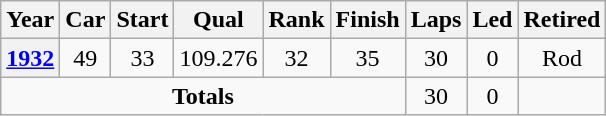<table class="wikitable" style="text-align:center">
<tr>
<th>Year</th>
<th>Car</th>
<th>Start</th>
<th>Qual</th>
<th>Rank</th>
<th>Finish</th>
<th>Laps</th>
<th>Led</th>
<th>Retired</th>
</tr>
<tr>
<th><a href='#'>1932</a></th>
<td>49</td>
<td>33</td>
<td>109.276</td>
<td>32</td>
<td>35</td>
<td>30</td>
<td>0</td>
<td>Rod</td>
</tr>
<tr>
<td colspan=6><strong>Totals</strong></td>
<td>30</td>
<td>0</td>
<td></td>
</tr>
</table>
